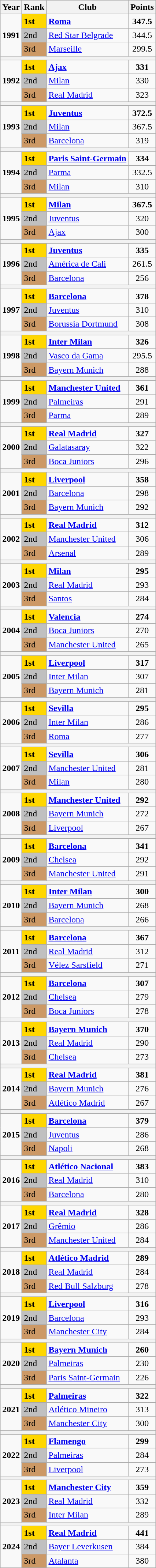<table class="wikitable">
<tr>
<th>Year</th>
<th>Rank</th>
<th>Club</th>
<th>Points</th>
</tr>
<tr>
<td rowspan="3" align="center"><strong>1991</strong></td>
<td scope="col" style="background-color: gold"><strong>1st</strong></td>
<td><strong> <a href='#'>Roma</a></strong></td>
<td align="center"><strong>347.5</strong></td>
</tr>
<tr>
<td scope="col" style="background-color: silver">2nd</td>
<td> <a href='#'>Red Star Belgrade</a></td>
<td align="center">344.5</td>
</tr>
<tr>
<td scope="col" style="background-color: #cc9966">3rd</td>
<td> <a href='#'>Marseille</a></td>
<td align="center">299.5</td>
</tr>
<tr>
<th colspan="4"></th>
</tr>
<tr>
<td rowspan="3" align="center"><strong>1992</strong></td>
<td scope="col" style="background-color: gold"><strong>1st</strong></td>
<td><strong> <a href='#'>Ajax</a></strong></td>
<td align="center"><strong>331</strong></td>
</tr>
<tr>
<td scope="col" style="background-color: silver">2nd</td>
<td> <a href='#'>Milan</a></td>
<td align="center">330</td>
</tr>
<tr>
<td scope="col" style="background-color: #cc9966">3rd</td>
<td> <a href='#'>Real Madrid</a></td>
<td align="center">323</td>
</tr>
<tr>
<th colspan="4"></th>
</tr>
<tr>
<td rowspan="3" align="center"><strong>1993</strong></td>
<td scope="col" style="background-color: gold"><strong>1st</strong></td>
<td><strong> <a href='#'>Juventus</a></strong></td>
<td align="center"><strong>372.5</strong></td>
</tr>
<tr>
<td scope="col" style="background-color: silver">2nd</td>
<td> <a href='#'>Milan</a></td>
<td align="center">367.5</td>
</tr>
<tr>
<td scope="col" style="background-color: #cc9966">3rd</td>
<td> <a href='#'>Barcelona</a></td>
<td align="center">319</td>
</tr>
<tr>
<th colspan="4"></th>
</tr>
<tr>
<td rowspan="3" align="center"><strong>1994</strong></td>
<td scope="col" style="background-color: gold"><strong>1st</strong></td>
<td><strong> <a href='#'>Paris Saint-Germain</a></strong></td>
<td align="center"><strong>334</strong></td>
</tr>
<tr>
<td scope="col" style="background-color: silver">2nd</td>
<td> <a href='#'>Parma</a></td>
<td align="center">332.5</td>
</tr>
<tr>
<td scope="col" style="background-color: #cc9966">3rd</td>
<td> <a href='#'>Milan</a></td>
<td align="center">310</td>
</tr>
<tr>
<th colspan="4"></th>
</tr>
<tr>
<td rowspan="3" align="center"><strong>1995</strong></td>
<td scope="col" style="background-color: gold"><strong>1st</strong></td>
<td><strong> <a href='#'>Milan</a></strong></td>
<td align="center"><strong>367.5</strong></td>
</tr>
<tr>
<td scope="col" style="background-color: silver">2nd</td>
<td> <a href='#'>Juventus</a></td>
<td align="center">320</td>
</tr>
<tr>
<td scope="col" style="background-color: #cc9966">3rd</td>
<td> <a href='#'>Ajax</a></td>
<td align="center">300</td>
</tr>
<tr>
<th colspan="4"></th>
</tr>
<tr>
<td rowspan="3" align="center"><strong>1996</strong></td>
<td scope="col" style="background-color: gold"><strong>1st</strong></td>
<td><strong> <a href='#'>Juventus</a></strong></td>
<td align="center"><strong>335</strong></td>
</tr>
<tr>
<td scope="col" style="background-color: silver">2nd</td>
<td> <a href='#'>América de Cali</a></td>
<td align="center">261.5</td>
</tr>
<tr>
<td scope="col" style="background-color: #cc9966">3rd</td>
<td> <a href='#'>Barcelona</a></td>
<td align="center">256</td>
</tr>
<tr>
<th colspan="4"></th>
</tr>
<tr>
<td rowspan="3" align="center"><strong>1997</strong></td>
<td scope="col" style="background-color: gold"><strong>1st</strong></td>
<td><strong> <a href='#'>Barcelona</a></strong></td>
<td align="center"><strong>378</strong></td>
</tr>
<tr>
<td scope="col" style="background-color: silver">2nd</td>
<td> <a href='#'>Juventus</a></td>
<td align="center">310</td>
</tr>
<tr>
<td scope="col" style="background-color: #cc9966">3rd</td>
<td> <a href='#'>Borussia Dortmund</a></td>
<td align="center">308</td>
</tr>
<tr>
<th colspan="4"></th>
</tr>
<tr>
<td rowspan="3" align="center"><strong>1998</strong></td>
<td scope="col" style="background-color: gold"><strong>1st</strong></td>
<td><strong> <a href='#'>Inter Milan</a></strong></td>
<td align="center"><strong>326</strong></td>
</tr>
<tr>
<td scope="col" style="background-color: silver">2nd</td>
<td> <a href='#'>Vasco da Gama</a></td>
<td align="center">295.5</td>
</tr>
<tr>
<td scope="col" style="background-color: #cc9966">3rd</td>
<td> <a href='#'>Bayern Munich</a></td>
<td align="center">288</td>
</tr>
<tr>
<th colspan="4"></th>
</tr>
<tr>
<td rowspan="3" align="center"><strong>1999</strong></td>
<td scope="col" style="background-color: gold"><strong>1st</strong></td>
<td><strong> <a href='#'>Manchester United</a></strong></td>
<td align="center"><strong>361</strong></td>
</tr>
<tr>
<td scope="col" style="background-color: silver">2nd</td>
<td> <a href='#'>Palmeiras</a></td>
<td align="center">291</td>
</tr>
<tr>
<td scope="col" style="background-color: #cc9966">3rd</td>
<td> <a href='#'>Parma</a></td>
<td align="center">289</td>
</tr>
<tr>
<th colspan="4"></th>
</tr>
<tr>
<td rowspan="3" align="center"><strong>2000</strong></td>
<td scope="col" style="background-color: gold"><strong>1st</strong></td>
<td><strong> <a href='#'>Real Madrid</a></strong></td>
<td align="center"><strong>327</strong></td>
</tr>
<tr>
<td scope="col" style="background-color: silver">2nd</td>
<td> <a href='#'>Galatasaray</a></td>
<td align="center">322</td>
</tr>
<tr>
<td scope="col" style="background-color: #cc9966">3rd</td>
<td> <a href='#'>Boca Juniors</a></td>
<td align="center">296</td>
</tr>
<tr>
<th colspan="4"></th>
</tr>
<tr>
<td rowspan="3" align="center"><strong>2001</strong></td>
<td scope="col" style="background-color: gold"><strong>1st</strong></td>
<td><strong> <a href='#'>Liverpool</a></strong></td>
<td align="center"><strong>358</strong></td>
</tr>
<tr>
<td scope="col" style="background-color: silver">2nd</td>
<td> <a href='#'>Barcelona</a></td>
<td align="center">298</td>
</tr>
<tr>
<td scope="col" style="background-color: #cc9966">3rd</td>
<td> <a href='#'>Bayern Munich</a></td>
<td align="center">292</td>
</tr>
<tr>
<th colspan="4"></th>
</tr>
<tr>
<td rowspan="3" align="center"><strong>2002</strong></td>
<td scope="col" style="background-color: gold"><strong>1st</strong></td>
<td><strong> <a href='#'>Real Madrid</a></strong></td>
<td align="center"><strong>312</strong></td>
</tr>
<tr>
<td scope="col" style="background-color: silver">2nd</td>
<td> <a href='#'>Manchester United</a></td>
<td align="center">306</td>
</tr>
<tr>
<td scope="col" style="background-color: #cc9966">3rd</td>
<td> <a href='#'>Arsenal</a></td>
<td align="center">289</td>
</tr>
<tr>
<th colspan="4"></th>
</tr>
<tr>
<td rowspan="3" align="center"><strong>2003</strong></td>
<td scope="col" style="background-color: gold"><strong>1st</strong></td>
<td><strong> <a href='#'>Milan</a></strong></td>
<td align="center"><strong>295</strong></td>
</tr>
<tr>
<td scope="col" style="background-color: silver">2nd</td>
<td> <a href='#'>Real Madrid</a></td>
<td align="center">293</td>
</tr>
<tr>
<td scope="col" style="background-color: #cc9966">3rd</td>
<td> <a href='#'>Santos</a></td>
<td align="center">284</td>
</tr>
<tr>
<th colspan="4"></th>
</tr>
<tr>
<td rowspan="3" align="center"><strong>2004</strong></td>
<td scope="col" style="background-color: gold"><strong>1st</strong></td>
<td><strong> <a href='#'>Valencia</a></strong></td>
<td align="center"><strong>274</strong></td>
</tr>
<tr>
<td scope="col" style="background-color: silver">2nd</td>
<td> <a href='#'>Boca Juniors</a></td>
<td align="center">270</td>
</tr>
<tr>
<td scope="col" style="background-color: #cc9966">3rd</td>
<td> <a href='#'>Manchester United</a></td>
<td align="center">265</td>
</tr>
<tr>
<th colspan="4"></th>
</tr>
<tr>
<td rowspan="3" align="center"><strong>2005</strong></td>
<td scope="col" style="background-color: gold"><strong>1st</strong></td>
<td><strong> <a href='#'>Liverpool</a></strong></td>
<td align="center"><strong>317</strong></td>
</tr>
<tr>
<td scope="col" style="background-color: silver">2nd</td>
<td> <a href='#'>Inter Milan</a></td>
<td align="center">307</td>
</tr>
<tr>
<td scope="col" style="background-color: #cc9966">3rd</td>
<td> <a href='#'>Bayern Munich</a></td>
<td align="center">281</td>
</tr>
<tr>
<th colspan="4"></th>
</tr>
<tr>
<td rowspan="3" align="center"><strong>2006</strong></td>
<td scope="col" style="background-color: gold"><strong>1st</strong></td>
<td><strong> <a href='#'>Sevilla</a></strong></td>
<td align="center"><strong>295</strong></td>
</tr>
<tr>
<td scope="col" style="background-color: silver">2nd</td>
<td> <a href='#'>Inter Milan</a></td>
<td align="center">286</td>
</tr>
<tr>
<td scope="col" style="background-color: #cc9966">3rd</td>
<td> <a href='#'>Roma</a></td>
<td align="center">277</td>
</tr>
<tr>
<th colspan="4"></th>
</tr>
<tr>
<td rowspan="3" align="center"><strong>2007</strong></td>
<td scope="col" style="background-color: gold"><strong>1st</strong></td>
<td><strong> <a href='#'>Sevilla</a></strong></td>
<td align="center"><strong>306</strong></td>
</tr>
<tr>
<td scope="col" style="background-color: silver">2nd</td>
<td> <a href='#'>Manchester United</a></td>
<td align="center">281</td>
</tr>
<tr>
<td scope="col" style="background-color: #cc9966">3rd</td>
<td> <a href='#'>Milan</a></td>
<td align="center">280</td>
</tr>
<tr>
<th colspan="4"></th>
</tr>
<tr>
<td rowspan="3" align="center"><strong>2008</strong></td>
<td scope="col" style="background-color: gold"><strong>1st</strong></td>
<td><strong> <a href='#'>Manchester United</a></strong></td>
<td align="center"><strong>292</strong></td>
</tr>
<tr>
<td scope="col" style="background-color: silver">2nd</td>
<td> <a href='#'>Bayern Munich</a></td>
<td align="center">272</td>
</tr>
<tr>
<td scope="col" style="background-color: #cc9966">3rd</td>
<td> <a href='#'>Liverpool</a></td>
<td align="center">267</td>
</tr>
<tr>
<th colspan="4"></th>
</tr>
<tr>
<td rowspan="3" align="center"><strong>2009</strong></td>
<td scope="col" style="background-color: gold"><strong>1st</strong></td>
<td><strong> <a href='#'>Barcelona</a></strong></td>
<td align="center"><strong>341</strong></td>
</tr>
<tr>
<td scope="col" style="background-color: silver">2nd</td>
<td> <a href='#'>Chelsea</a></td>
<td align="center">292</td>
</tr>
<tr>
<td scope="col" style="background-color: #cc9966">3rd</td>
<td> <a href='#'>Manchester United</a></td>
<td align="center">291</td>
</tr>
<tr>
<th colspan="4"></th>
</tr>
<tr>
<td rowspan="3" align="center"><strong>2010</strong></td>
<td scope="col" style="background-color: gold"><strong>1st</strong></td>
<td><strong> <a href='#'>Inter Milan</a></strong></td>
<td align="center"><strong>300</strong></td>
</tr>
<tr>
<td scope="col" style="background-color: silver">2nd</td>
<td> <a href='#'>Bayern Munich</a></td>
<td align="center">268</td>
</tr>
<tr>
<td scope="col" style="background-color: #cc9966">3rd</td>
<td> <a href='#'>Barcelona</a></td>
<td align="center">266</td>
</tr>
<tr>
<th colspan="4"></th>
</tr>
<tr>
<td rowspan="3" align="center"><strong>2011</strong></td>
<td scope="col" style="background-color: gold"><strong>1st</strong></td>
<td><strong> <a href='#'>Barcelona</a></strong></td>
<td align="center"><strong>367</strong></td>
</tr>
<tr>
<td scope="col" style="background-color: silver">2nd</td>
<td> <a href='#'>Real Madrid</a></td>
<td align="center">312</td>
</tr>
<tr>
<td scope="col" style="background-color: #cc9966">3rd</td>
<td> <a href='#'>Vélez Sarsfield</a></td>
<td align="center">271</td>
</tr>
<tr>
<th colspan="4"></th>
</tr>
<tr>
<td rowspan="3" align="center"><strong>2012</strong></td>
<td scope="col" style="background-color: gold"><strong>1st</strong></td>
<td><strong> <a href='#'>Barcelona</a></strong></td>
<td align="center"><strong>307</strong></td>
</tr>
<tr>
<td scope="col" style="background-color: silver">2nd</td>
<td> <a href='#'>Chelsea</a></td>
<td align="center">279</td>
</tr>
<tr>
<td scope="col" style="background-color: #cc9966">3rd</td>
<td> <a href='#'>Boca Juniors</a></td>
<td align="center">278</td>
</tr>
<tr>
<th colspan="4"></th>
</tr>
<tr>
<td rowspan="3" align="center"><strong>2013</strong></td>
<td scope="col" style="background-color: gold"><strong>1st</strong></td>
<td><strong> <a href='#'>Bayern Munich</a></strong></td>
<td align="center"><strong>370</strong></td>
</tr>
<tr>
<td scope="col" style="background-color: silver">2nd</td>
<td> <a href='#'>Real Madrid</a></td>
<td align="center">290</td>
</tr>
<tr>
<td scope="col" style="background-color: #cc9966">3rd</td>
<td> <a href='#'>Chelsea</a></td>
<td align="center">273</td>
</tr>
<tr>
<th colspan="4"></th>
</tr>
<tr>
<td rowspan="3" align="center"><strong>2014</strong></td>
<td scope="col" style="background-color: gold"><strong>1st</strong></td>
<td><strong> <a href='#'>Real Madrid</a></strong></td>
<td align="center"><strong>381</strong></td>
</tr>
<tr>
<td scope="col" style="background-color: silver">2nd</td>
<td> <a href='#'>Bayern Munich</a></td>
<td align="center">276</td>
</tr>
<tr>
<td scope="col" style="background-color: #cc9966">3rd</td>
<td> <a href='#'>Atlético Madrid</a></td>
<td align="center">267</td>
</tr>
<tr>
<th colspan="4"></th>
</tr>
<tr>
<td rowspan="3" align="center"><strong>2015</strong></td>
<td scope="col" style="background-color: gold"><strong>1st</strong></td>
<td><strong> <a href='#'>Barcelona</a></strong></td>
<td align="center"><strong>379</strong></td>
</tr>
<tr>
<td scope="col" style="background-color: silver">2nd</td>
<td> <a href='#'>Juventus</a></td>
<td align="center">286</td>
</tr>
<tr>
<td scope="col" style="background-color: #cc9966">3rd</td>
<td> <a href='#'>Napoli</a></td>
<td align="center">268</td>
</tr>
<tr>
<th colspan="4"></th>
</tr>
<tr>
<td rowspan="3" align="center"><strong>2016</strong></td>
<td scope="col" style="background-color: gold"><strong>1st</strong></td>
<td><strong> <a href='#'>Atlético Nacional</a></strong></td>
<td align="center"><strong>383</strong></td>
</tr>
<tr>
<td scope="col" style="background-color: silver">2nd</td>
<td> <a href='#'>Real Madrid</a></td>
<td align="center">310</td>
</tr>
<tr>
<td scope="col" style="background-color: #cc9966">3rd</td>
<td> <a href='#'>Barcelona</a></td>
<td align="center">280</td>
</tr>
<tr>
<th colspan="4"></th>
</tr>
<tr>
<td rowspan="3" align="center"><strong>2017</strong></td>
<td scope="col" style="background-color: gold"><strong>1st</strong></td>
<td><strong> <a href='#'>Real Madrid</a></strong></td>
<td align="center"><strong>328</strong></td>
</tr>
<tr>
<td scope="col" style="background-color: silver">2nd</td>
<td> <a href='#'>Grêmio</a></td>
<td align="center">286</td>
</tr>
<tr>
<td scope="col" style="background-color: #cc9966">3rd</td>
<td> <a href='#'>Manchester United</a></td>
<td align="center">284</td>
</tr>
<tr>
<th colspan="4"></th>
</tr>
<tr>
<td rowspan="3" align="center"><strong>2018</strong></td>
<td scope="col" style="background-color: gold"><strong>1st</strong></td>
<td><strong> <a href='#'>Atlético Madrid</a></strong></td>
<td align="center"><strong>289</strong></td>
</tr>
<tr>
<td scope="col" style="background-color: silver">2nd</td>
<td> <a href='#'>Real Madrid</a></td>
<td align="center">284</td>
</tr>
<tr>
<td scope="col" style="background-color: #cc9966">3rd</td>
<td> <a href='#'>Red Bull Salzburg</a></td>
<td align="center">278</td>
</tr>
<tr>
<th colspan="4"></th>
</tr>
<tr>
<td rowspan="3" align="center"><strong>2019</strong></td>
<td scope="col" style="background-color: gold"><strong>1st</strong></td>
<td><strong> <a href='#'>Liverpool</a></strong></td>
<td align="center"><strong>316</strong></td>
</tr>
<tr>
<td scope="col" style="background-color: silver">2nd</td>
<td> <a href='#'>Barcelona</a></td>
<td align="center">293</td>
</tr>
<tr>
<td scope="col" style="background-color: #cc9966">3rd</td>
<td> <a href='#'>Manchester City</a></td>
<td align="center">284</td>
</tr>
<tr>
<th colspan="4"></th>
</tr>
<tr>
<td rowspan="3" align="center"><strong>2020</strong></td>
<td scope="col" style="background-color: gold"><strong>1st</strong></td>
<td><strong> <a href='#'>Bayern Munich</a></strong></td>
<td align="center"><strong>260</strong></td>
</tr>
<tr>
<td scope="col" style="background-color: silver">2nd</td>
<td> <a href='#'>Palmeiras</a></td>
<td align="center">230</td>
</tr>
<tr>
<td scope="col" style="background-color: #cc9966">3rd</td>
<td> <a href='#'>Paris Saint-Germain</a></td>
<td align="center">226</td>
</tr>
<tr>
<th colspan="4"></th>
</tr>
<tr>
<td rowspan="3" align="center"><strong>2021</strong></td>
<td scope="col" style="background-color: gold"><strong>1st</strong></td>
<td><strong> <a href='#'>Palmeiras</a></strong></td>
<td align="center"><strong>322</strong></td>
</tr>
<tr>
<td scope="col" style="background-color: silver">2nd</td>
<td> <a href='#'>Atlético Mineiro</a></td>
<td align="center">313</td>
</tr>
<tr>
<td scope="col" style="background-color: #cc9966">3rd</td>
<td> <a href='#'>Manchester City</a></td>
<td align="center">300</td>
</tr>
<tr>
<th colspan="4"></th>
</tr>
<tr>
<td rowspan="3" align="center"><strong>2022</strong></td>
<td scope="col" style="background-color: gold"><strong>1st</strong></td>
<td><strong> <a href='#'>Flamengo</a></strong></td>
<td align="center"><strong>299</strong></td>
</tr>
<tr>
<td scope="col" style="background-color: silver">2nd</td>
<td> <a href='#'>Palmeiras</a></td>
<td align="center">284</td>
</tr>
<tr>
<td scope="col" style="background-color: #cc9966">3rd</td>
<td> <a href='#'>Liverpool</a></td>
<td align="center">273</td>
</tr>
<tr>
<th colspan="4"></th>
</tr>
<tr>
<td rowspan="3" align="center"><strong>2023</strong></td>
<td scope="col" style="background-color: gold"><strong>1st</strong></td>
<td><strong> <a href='#'>Manchester City</a></strong></td>
<td align="center"><strong>359</strong></td>
</tr>
<tr>
<td scope="col" style="background-color: silver">2nd</td>
<td> <a href='#'>Real Madrid</a></td>
<td align="center">332</td>
</tr>
<tr>
<td scope="col" style="background-color: #cc9966">3rd</td>
<td> <a href='#'>Inter Milan</a></td>
<td align="center">289</td>
</tr>
<tr>
<th colspan="4"></th>
</tr>
<tr>
<td rowspan="3" align="center"><strong>2024</strong></td>
<td scope="col" style="background-color: gold"><strong>1st</strong></td>
<td><strong> <a href='#'>Real Madrid</a></strong></td>
<td align="center"><strong>441</strong></td>
</tr>
<tr>
<td scope="col" style="background-color: silver">2nd</td>
<td> <a href='#'>Bayer Leverkusen</a></td>
<td align="center">384</td>
</tr>
<tr>
<td scope="col" style="background-color: #cc9966">3rd</td>
<td> <a href='#'>Atalanta</a></td>
<td align="center">380</td>
</tr>
</table>
